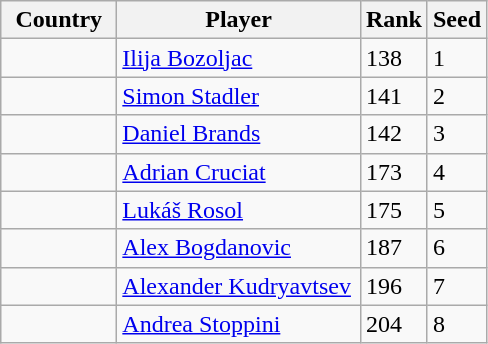<table class="sortable wikitable">
<tr>
<th width="70">Country</th>
<th width="155">Player</th>
<th>Rank</th>
<th>Seed</th>
</tr>
<tr>
<td></td>
<td><a href='#'>Ilija Bozoljac</a></td>
<td>138</td>
<td>1</td>
</tr>
<tr>
<td></td>
<td><a href='#'>Simon Stadler</a></td>
<td>141</td>
<td>2</td>
</tr>
<tr>
<td></td>
<td><a href='#'>Daniel Brands</a></td>
<td>142</td>
<td>3</td>
</tr>
<tr>
<td></td>
<td><a href='#'>Adrian Cruciat</a></td>
<td>173</td>
<td>4</td>
</tr>
<tr>
<td></td>
<td><a href='#'>Lukáš Rosol</a></td>
<td>175</td>
<td>5</td>
</tr>
<tr>
<td></td>
<td><a href='#'>Alex Bogdanovic</a></td>
<td>187</td>
<td>6</td>
</tr>
<tr>
<td></td>
<td><a href='#'>Alexander Kudryavtsev</a></td>
<td>196</td>
<td>7</td>
</tr>
<tr>
<td></td>
<td><a href='#'>Andrea Stoppini</a></td>
<td>204</td>
<td>8</td>
</tr>
</table>
